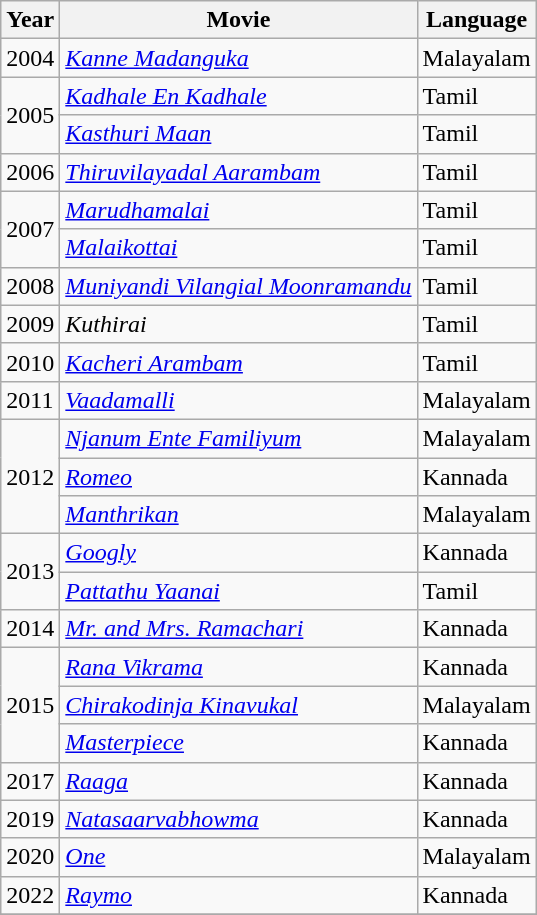<table class="wikitable" border="1">
<tr>
<th>Year</th>
<th>Movie</th>
<th>Language</th>
</tr>
<tr>
<td>2004</td>
<td><em><a href='#'>Kanne Madanguka</a></em></td>
<td>Malayalam</td>
</tr>
<tr>
<td rowspan="2">2005</td>
<td><em><a href='#'>Kadhale En Kadhale</a></em></td>
<td>Tamil</td>
</tr>
<tr>
<td><em><a href='#'>Kasthuri Maan</a></em></td>
<td>Tamil</td>
</tr>
<tr>
<td>2006</td>
<td><em><a href='#'>Thiruvilayadal Aarambam</a></em></td>
<td>Tamil</td>
</tr>
<tr>
<td rowspan="2">2007</td>
<td><em><a href='#'>Marudhamalai</a></em></td>
<td>Tamil</td>
</tr>
<tr>
<td><em><a href='#'>Malaikottai</a></em></td>
<td>Tamil</td>
</tr>
<tr>
<td>2008</td>
<td><em><a href='#'>Muniyandi Vilangial Moonramandu</a></em></td>
<td>Tamil</td>
</tr>
<tr>
<td>2009</td>
<td><em>Kuthirai</em></td>
<td>Tamil</td>
</tr>
<tr>
<td>2010</td>
<td><em><a href='#'>Kacheri Arambam</a></em></td>
<td>Tamil</td>
</tr>
<tr>
<td>2011</td>
<td><em><a href='#'>Vaadamalli</a></em></td>
<td>Malayalam</td>
</tr>
<tr>
<td rowspan="3">2012</td>
<td><em><a href='#'>Njanum Ente Familiyum</a></em></td>
<td>Malayalam</td>
</tr>
<tr>
<td><em><a href='#'>Romeo</a></em></td>
<td>Kannada</td>
</tr>
<tr>
<td><em><a href='#'>Manthrikan</a></em></td>
<td>Malayalam</td>
</tr>
<tr>
<td rowspan="2">2013</td>
<td><em><a href='#'>Googly</a></em></td>
<td>Kannada</td>
</tr>
<tr>
<td><em><a href='#'>Pattathu Yaanai</a></em></td>
<td>Tamil</td>
</tr>
<tr>
<td>2014</td>
<td><em><a href='#'>Mr. and Mrs. Ramachari</a></em></td>
<td>Kannada</td>
</tr>
<tr>
<td rowspan="3">2015</td>
<td><em><a href='#'>Rana Vikrama</a></em></td>
<td>Kannada</td>
</tr>
<tr>
<td><em><a href='#'>Chirakodinja Kinavukal</a></em></td>
<td>Malayalam</td>
</tr>
<tr>
<td><em><a href='#'>Masterpiece</a></em></td>
<td>Kannada</td>
</tr>
<tr>
<td>2017</td>
<td><em><a href='#'>Raaga</a></em></td>
<td>Kannada</td>
</tr>
<tr>
<td>2019</td>
<td><em><a href='#'>Natasaarvabhowma</a></em></td>
<td>Kannada</td>
</tr>
<tr>
<td>2020</td>
<td><em><a href='#'>One</a></em></td>
<td>Malayalam</td>
</tr>
<tr>
<td>2022</td>
<td><em><a href='#'>Raymo</a></em></td>
<td>Kannada</td>
</tr>
<tr>
</tr>
</table>
